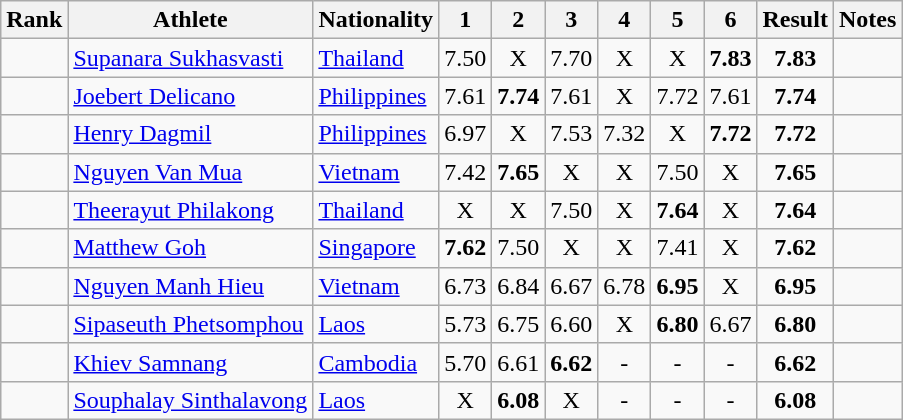<table class="wikitable sortable" style="text-align:center">
<tr>
<th>Rank</th>
<th>Athlete</th>
<th>Nationality</th>
<th>1</th>
<th>2</th>
<th>3</th>
<th>4</th>
<th>5</th>
<th>6</th>
<th>Result</th>
<th>Notes</th>
</tr>
<tr>
<td></td>
<td align=left><a href='#'>Supanara Sukhasvasti</a></td>
<td align=left> <a href='#'>Thailand</a></td>
<td>7.50</td>
<td>X</td>
<td>7.70</td>
<td>X</td>
<td>X</td>
<td><strong>7.83</strong></td>
<td><strong>7.83</strong></td>
<td></td>
</tr>
<tr>
<td></td>
<td align=left><a href='#'>Joebert Delicano</a></td>
<td align=left> <a href='#'>Philippines</a></td>
<td>7.61</td>
<td><strong>7.74</strong></td>
<td>7.61</td>
<td>X</td>
<td>7.72</td>
<td>7.61</td>
<td><strong>7.74</strong></td>
<td></td>
</tr>
<tr>
<td></td>
<td align=left><a href='#'>Henry Dagmil</a></td>
<td align=left> <a href='#'>Philippines</a></td>
<td>6.97</td>
<td>X</td>
<td>7.53</td>
<td>7.32</td>
<td>X</td>
<td><strong>7.72</strong></td>
<td><strong>7.72</strong></td>
<td></td>
</tr>
<tr>
<td></td>
<td align=left><a href='#'>Nguyen Van Mua</a></td>
<td align=left> <a href='#'>Vietnam</a></td>
<td>7.42</td>
<td><strong>7.65</strong></td>
<td>X</td>
<td>X</td>
<td>7.50</td>
<td>X</td>
<td><strong>7.65</strong></td>
<td></td>
</tr>
<tr>
<td></td>
<td align=left><a href='#'>Theerayut Philakong</a></td>
<td align=left> <a href='#'>Thailand</a></td>
<td>X</td>
<td>X</td>
<td>7.50</td>
<td>X</td>
<td><strong>7.64</strong></td>
<td>X</td>
<td><strong>7.64</strong></td>
<td></td>
</tr>
<tr>
<td></td>
<td align=left><a href='#'>Matthew Goh</a></td>
<td align=left> <a href='#'>Singapore</a></td>
<td><strong>7.62</strong></td>
<td>7.50</td>
<td>X</td>
<td>X</td>
<td>7.41</td>
<td>X</td>
<td><strong>7.62</strong></td>
<td></td>
</tr>
<tr>
<td></td>
<td align=left><a href='#'>Nguyen Manh Hieu</a></td>
<td align=left> <a href='#'>Vietnam</a></td>
<td>6.73</td>
<td>6.84</td>
<td>6.67</td>
<td>6.78</td>
<td><strong>6.95</strong></td>
<td>X</td>
<td><strong>6.95</strong></td>
<td></td>
</tr>
<tr>
<td></td>
<td align=left><a href='#'>Sipaseuth Phetsomphou</a></td>
<td align=left> <a href='#'>Laos</a></td>
<td>5.73</td>
<td>6.75</td>
<td>6.60</td>
<td>X</td>
<td><strong>6.80</strong></td>
<td>6.67</td>
<td><strong>6.80</strong></td>
<td></td>
</tr>
<tr>
<td></td>
<td align=left><a href='#'>Khiev Samnang</a></td>
<td align=left> <a href='#'>Cambodia</a></td>
<td>5.70</td>
<td>6.61</td>
<td><strong>6.62</strong></td>
<td>-</td>
<td>-</td>
<td>-</td>
<td><strong>6.62</strong></td>
<td></td>
</tr>
<tr>
<td></td>
<td align=left><a href='#'>Souphalay Sinthalavong</a></td>
<td align=left> <a href='#'>Laos</a></td>
<td>X</td>
<td><strong>6.08</strong></td>
<td>X</td>
<td>-</td>
<td>-</td>
<td>-</td>
<td><strong>6.08</strong></td>
<td></td>
</tr>
</table>
